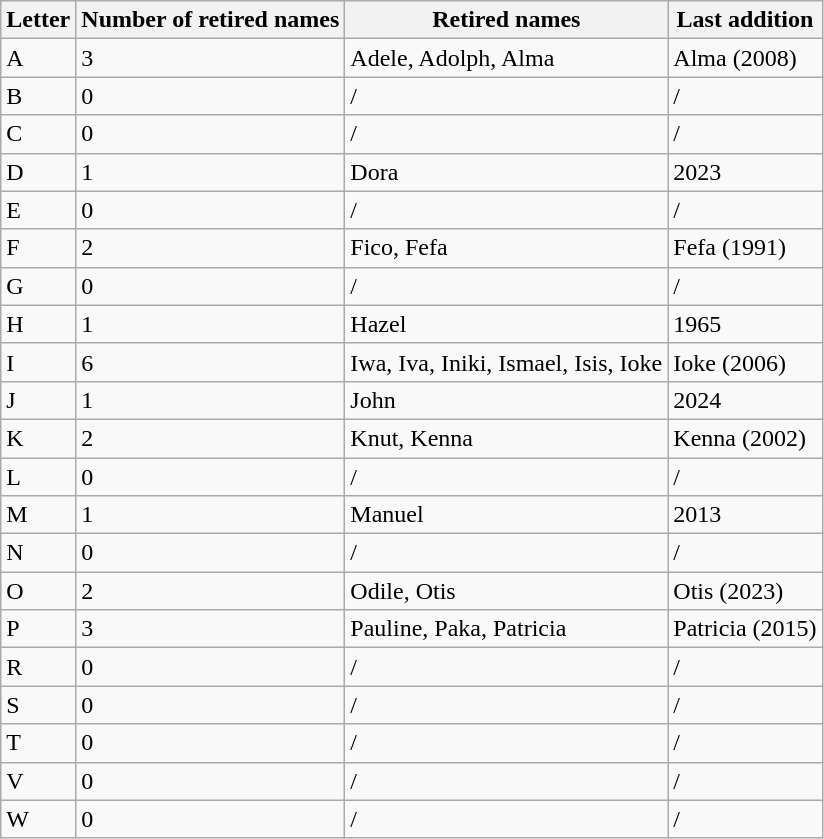<table class="wikitable">
<tr>
<th>Letter</th>
<th>Number of retired names</th>
<th>Retired names</th>
<th>Last addition</th>
</tr>
<tr>
<td>A</td>
<td>3</td>
<td>Adele, Adolph, Alma</td>
<td>Alma (2008)</td>
</tr>
<tr>
<td>B</td>
<td>0</td>
<td>/</td>
<td>/</td>
</tr>
<tr>
<td>C</td>
<td>0</td>
<td>/</td>
<td>/</td>
</tr>
<tr>
<td>D</td>
<td>1</td>
<td>Dora</td>
<td>2023</td>
</tr>
<tr>
<td>E</td>
<td>0</td>
<td>/</td>
<td>/</td>
</tr>
<tr>
<td>F</td>
<td>2</td>
<td>Fico, Fefa</td>
<td>Fefa (1991)</td>
</tr>
<tr>
<td>G</td>
<td>0</td>
<td>/</td>
<td>/</td>
</tr>
<tr>
<td>H</td>
<td>1</td>
<td>Hazel</td>
<td>1965</td>
</tr>
<tr>
<td>I</td>
<td>6</td>
<td>Iwa, Iva, Iniki, Ismael, Isis, Ioke</td>
<td>Ioke (2006)</td>
</tr>
<tr>
<td>J</td>
<td>1</td>
<td>John</td>
<td>2024</td>
</tr>
<tr>
<td>K</td>
<td>2</td>
<td>Knut, Kenna</td>
<td>Kenna (2002)</td>
</tr>
<tr>
<td>L</td>
<td>0</td>
<td>/</td>
<td>/</td>
</tr>
<tr>
<td>M</td>
<td>1</td>
<td>Manuel</td>
<td>2013</td>
</tr>
<tr>
<td>N</td>
<td>0</td>
<td>/</td>
<td>/</td>
</tr>
<tr>
<td>O</td>
<td>2</td>
<td>Odile, Otis</td>
<td>Otis (2023)</td>
</tr>
<tr>
<td>P</td>
<td>3</td>
<td>Pauline, Paka, Patricia</td>
<td>Patricia (2015)</td>
</tr>
<tr>
<td>R</td>
<td>0</td>
<td>/</td>
<td>/</td>
</tr>
<tr>
<td>S</td>
<td>0</td>
<td>/</td>
<td>/</td>
</tr>
<tr>
<td>T</td>
<td>0</td>
<td>/</td>
<td>/</td>
</tr>
<tr>
<td>V</td>
<td>0</td>
<td>/</td>
<td>/</td>
</tr>
<tr>
<td>W</td>
<td>0</td>
<td>/</td>
<td>/</td>
</tr>
</table>
